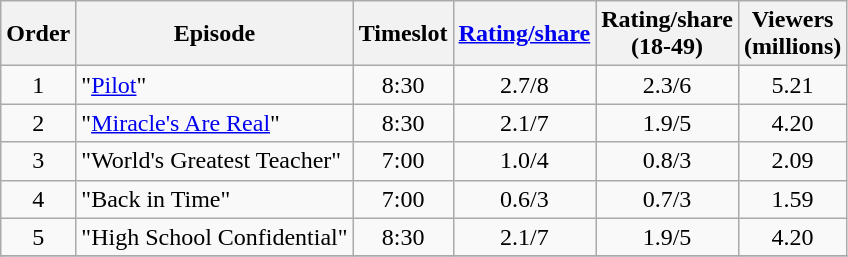<table class="wikitable sortable" style="text-align:center;">
<tr>
<th>Order</th>
<th>Episode</th>
<th>Timeslot</th>
<th><a href='#'>Rating/share</a></th>
<th>Rating/share <br>(18-49)</th>
<th>Viewers <br>(millions)</th>
</tr>
<tr>
<td>1</td>
<td style="text-align:left;">"<a href='#'>Pilot</a>"</td>
<td>8:30</td>
<td>2.7/8</td>
<td>2.3/6</td>
<td>5.21</td>
</tr>
<tr>
<td>2</td>
<td style="text-align:left;">"<a href='#'>Miracle's Are Real</a>"</td>
<td>8:30</td>
<td>2.1/7</td>
<td>1.9/5</td>
<td>4.20</td>
</tr>
<tr>
<td>3</td>
<td style="text-align:left;">"World's Greatest Teacher"</td>
<td>7:00</td>
<td>1.0/4</td>
<td>0.8/3</td>
<td>2.09</td>
</tr>
<tr>
<td>4</td>
<td style="text-align:left;">"Back in Time"</td>
<td>7:00</td>
<td>0.6/3</td>
<td>0.7/3</td>
<td>1.59</td>
</tr>
<tr>
<td>5</td>
<td style="text-align:left;">"High School Confidential"</td>
<td>8:30</td>
<td>2.1/7</td>
<td>1.9/5</td>
<td>4.20</td>
</tr>
<tr>
</tr>
</table>
